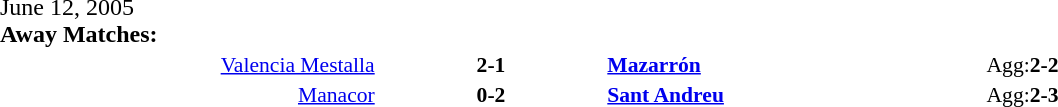<table width=100% cellspacing=1>
<tr>
<th width=20%></th>
<th width=12%></th>
<th width=20%></th>
<th></th>
</tr>
<tr>
<td>June 12, 2005<br><strong>Away Matches:</strong></td>
</tr>
<tr style=font-size:90%>
<td align=right><a href='#'>Valencia Mestalla</a></td>
<td align=center><strong>2-1</strong></td>
<td><strong><a href='#'>Mazarrón</a></strong></td>
<td>Agg:<strong>2-2</strong></td>
</tr>
<tr style=font-size:90%>
<td align=right><a href='#'>Manacor</a></td>
<td align=center><strong>0-2</strong></td>
<td><strong><a href='#'>Sant Andreu</a></strong></td>
<td>Agg:<strong>2-3</strong></td>
</tr>
</table>
